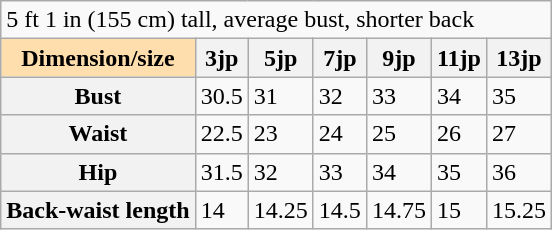<table class="wikitable">
<tr>
<td colspan="7">5 ft 1 in (155 cm) tall, average bust, shorter back</td>
</tr>
<tr>
<th style="background:#ffdead;">Dimension/size</th>
<th>3jp</th>
<th>5jp</th>
<th>7jp</th>
<th>9jp</th>
<th>11jp</th>
<th>13jp</th>
</tr>
<tr>
<th>Bust</th>
<td>30.5</td>
<td>31</td>
<td>32</td>
<td>33</td>
<td>34</td>
<td>35</td>
</tr>
<tr>
<th>Waist</th>
<td>22.5</td>
<td>23</td>
<td>24</td>
<td>25</td>
<td>26</td>
<td>27</td>
</tr>
<tr>
<th>Hip</th>
<td>31.5</td>
<td>32</td>
<td>33</td>
<td>34</td>
<td>35</td>
<td>36</td>
</tr>
<tr>
<th>Back-waist length</th>
<td>14</td>
<td>14.25</td>
<td>14.5</td>
<td>14.75</td>
<td>15</td>
<td>15.25</td>
</tr>
</table>
